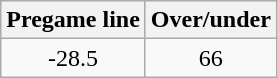<table class="wikitable" style="margin-left: auto; margin-right: auto; border: none; display: inline-table;">
<tr align="center">
<th style=>Pregame line</th>
<th style=>Over/under</th>
</tr>
<tr align="center">
<td>-28.5</td>
<td>66</td>
</tr>
</table>
